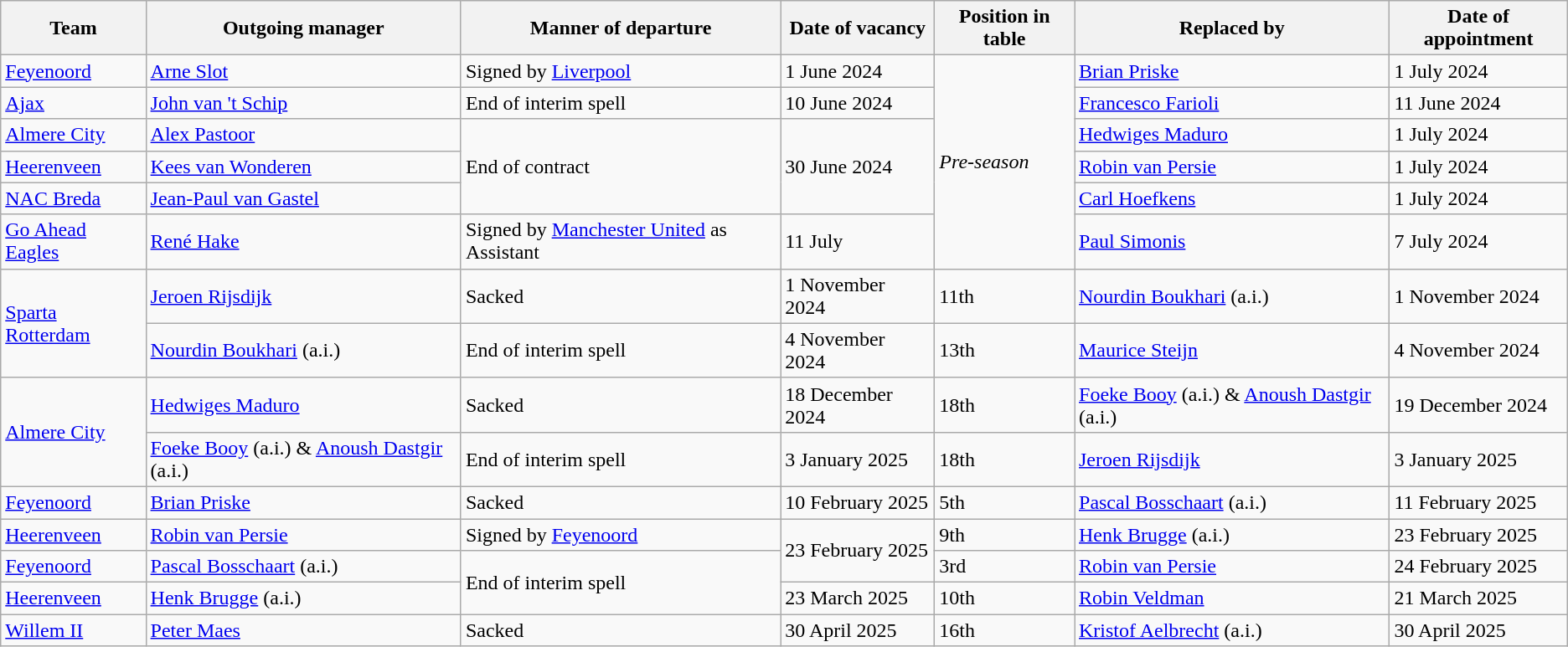<table class="wikitable" style="text-align:left">
<tr>
<th>Team</th>
<th>Outgoing manager</th>
<th>Manner of departure</th>
<th>Date of vacancy</th>
<th>Position in table</th>
<th>Replaced by</th>
<th>Date of appointment</th>
</tr>
<tr>
<td><a href='#'>Feyenoord</a></td>
<td> <a href='#'>Arne Slot</a></td>
<td>Signed by <a href='#'>Liverpool</a></td>
<td>1 June 2024</td>
<td rowspan="6"><em>Pre-season</em></td>
<td> <a href='#'>Brian Priske</a></td>
<td>1 July 2024</td>
</tr>
<tr>
<td><a href='#'>Ajax</a></td>
<td> <a href='#'>John van 't Schip</a></td>
<td>End of interim spell</td>
<td>10 June 2024</td>
<td> <a href='#'>Francesco Farioli</a></td>
<td>11 June 2024</td>
</tr>
<tr>
<td><a href='#'>Almere City</a></td>
<td> <a href='#'>Alex Pastoor</a></td>
<td rowspan="3">End of contract</td>
<td rowspan="3">30 June 2024</td>
<td> <a href='#'>Hedwiges Maduro</a></td>
<td>1 July 2024</td>
</tr>
<tr>
<td><a href='#'>Heerenveen</a></td>
<td> <a href='#'>Kees van Wonderen</a></td>
<td> <a href='#'>Robin van Persie</a></td>
<td>1 July 2024</td>
</tr>
<tr>
<td><a href='#'>NAC Breda</a></td>
<td> <a href='#'>Jean-Paul van Gastel</a></td>
<td> <a href='#'>Carl Hoefkens</a></td>
<td>1 July 2024</td>
</tr>
<tr>
<td><a href='#'>Go Ahead Eagles</a></td>
<td> <a href='#'>René Hake</a></td>
<td>Signed by <a href='#'>Manchester United</a> as Assistant</td>
<td>11 July</td>
<td> <a href='#'>Paul Simonis</a></td>
<td>7 July 2024</td>
</tr>
<tr>
<td rowspan="2"><a href='#'>Sparta Rotterdam </a></td>
<td> <a href='#'>Jeroen Rijsdijk</a></td>
<td>Sacked</td>
<td>1 November 2024</td>
<td>11th</td>
<td> <a href='#'>Nourdin Boukhari</a> (a.i.)</td>
<td>1 November 2024</td>
</tr>
<tr>
<td> <a href='#'>Nourdin Boukhari</a> (a.i.)</td>
<td>End of interim spell</td>
<td>4 November 2024</td>
<td>13th</td>
<td> <a href='#'>Maurice Steijn</a></td>
<td>4 November 2024</td>
</tr>
<tr>
<td rowspan="2"><a href='#'>Almere City</a></td>
<td> <a href='#'>Hedwiges Maduro</a></td>
<td>Sacked</td>
<td>18 December 2024</td>
<td>18th</td>
<td> <a href='#'>Foeke Booy</a> (a.i.) &  <a href='#'>Anoush Dastgir</a> (a.i.)</td>
<td>19 December 2024</td>
</tr>
<tr>
<td> <a href='#'>Foeke Booy</a> (a.i.) &  <a href='#'>Anoush Dastgir</a> (a.i.)</td>
<td>End of interim spell</td>
<td>3 January 2025</td>
<td>18th</td>
<td> <a href='#'>Jeroen Rijsdijk</a></td>
<td>3 January 2025</td>
</tr>
<tr>
<td><a href='#'>Feyenoord</a></td>
<td> <a href='#'>Brian Priske</a></td>
<td>Sacked</td>
<td>10 February 2025</td>
<td>5th</td>
<td> <a href='#'>Pascal Bosschaart</a> (a.i.)</td>
<td>11 February 2025</td>
</tr>
<tr>
<td><a href='#'>Heerenveen</a></td>
<td> <a href='#'>Robin van Persie</a></td>
<td>Signed by <a href='#'>Feyenoord</a></td>
<td rowspan="2">23 February 2025</td>
<td>9th</td>
<td> <a href='#'>Henk Brugge</a> (a.i.)</td>
<td>23 February 2025</td>
</tr>
<tr>
<td><a href='#'>Feyenoord</a></td>
<td> <a href='#'>Pascal Bosschaart</a> (a.i.)</td>
<td rowspan="2">End of interim spell</td>
<td>3rd</td>
<td> <a href='#'>Robin van Persie</a></td>
<td>24 February 2025</td>
</tr>
<tr>
<td><a href='#'>Heerenveen</a></td>
<td> <a href='#'>Henk Brugge</a> (a.i.)</td>
<td>23 March 2025</td>
<td>10th</td>
<td> <a href='#'>Robin Veldman</a></td>
<td>21 March 2025</td>
</tr>
<tr>
<td><a href='#'>Willem II</a></td>
<td> <a href='#'>Peter Maes</a></td>
<td>Sacked</td>
<td>30 April 2025</td>
<td>16th</td>
<td> <a href='#'>Kristof Aelbrecht</a> (a.i.)</td>
<td>30 April 2025</td>
</tr>
</table>
